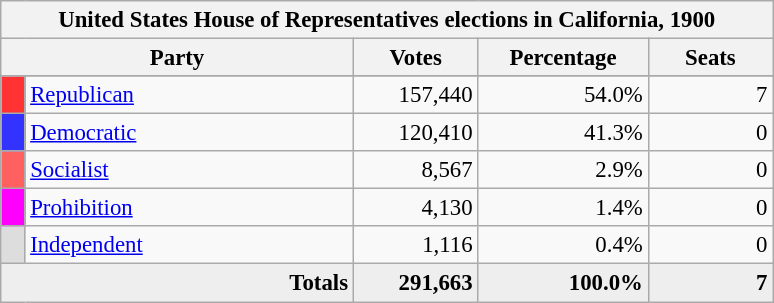<table class="wikitable" style="font-size: 95%;">
<tr>
<th colspan="6">United States House of Representatives elections in California, 1900</th>
</tr>
<tr>
<th colspan=2 style="width: 15em">Party</th>
<th style="width: 5em">Votes</th>
<th style="width: 7em">Percentage</th>
<th style="width: 5em">Seats</th>
</tr>
<tr>
</tr>
<tr>
<th style="background-color:#FF3333; width: 3px"></th>
<td style="width: 130px"><a href='#'>Republican</a></td>
<td align="right">157,440</td>
<td align="right">54.0%</td>
<td align="right">7</td>
</tr>
<tr>
<th style="background-color:#3333FF; width: 3px"></th>
<td style="width: 130px"><a href='#'>Democratic</a></td>
<td align="right">120,410</td>
<td align="right">41.3%</td>
<td align="right">0</td>
</tr>
<tr>
<th style="background-color:#FF6060; width: 3px"></th>
<td style="width: 130px"><a href='#'>Socialist</a></td>
<td align="right">8,567</td>
<td align="right">2.9%</td>
<td align="right">0</td>
</tr>
<tr>
<th style="background-color:#FF00FF; width: 3px"></th>
<td style="width: 130px"><a href='#'>Prohibition</a></td>
<td align="right">4,130</td>
<td align="right">1.4%</td>
<td align="right">0</td>
</tr>
<tr>
<th style="background-color:#DDDDDD; width: 3px"></th>
<td style="width: 130px"><a href='#'>Independent</a></td>
<td align="right">1,116</td>
<td align="right">0.4%</td>
<td align="right">0</td>
</tr>
<tr bgcolor="#EEEEEE">
<td colspan="2" align="right"><strong>Totals</strong></td>
<td align="right"><strong>291,663</strong></td>
<td align="right"><strong>100.0%</strong></td>
<td align="right"><strong>7</strong></td>
</tr>
</table>
